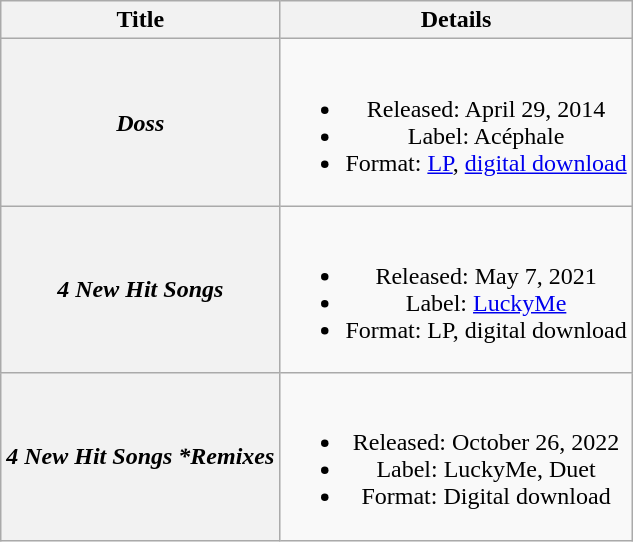<table class="wikitable plainrowheaders" style="text-align:center;">
<tr>
<th scope="col">Title</th>
<th scope="col">Details</th>
</tr>
<tr>
<th scope="row"><em>Doss</em></th>
<td><br><ul><li>Released: April 29, 2014</li><li>Label: Acéphale</li><li>Format: <a href='#'>LP</a>, <a href='#'>digital download</a></li></ul></td>
</tr>
<tr>
<th scope="row"><em>4 New Hit Songs</em></th>
<td><br><ul><li>Released: May 7, 2021</li><li>Label: <a href='#'>LuckyMe</a></li><li>Format: LP, digital download</li></ul></td>
</tr>
<tr>
<th scope="row"><em>4 New Hit Songs *Remixes</em></th>
<td><br><ul><li>Released: October 26, 2022</li><li>Label: LuckyMe, Duet</li><li>Format: Digital download</li></ul></td>
</tr>
</table>
